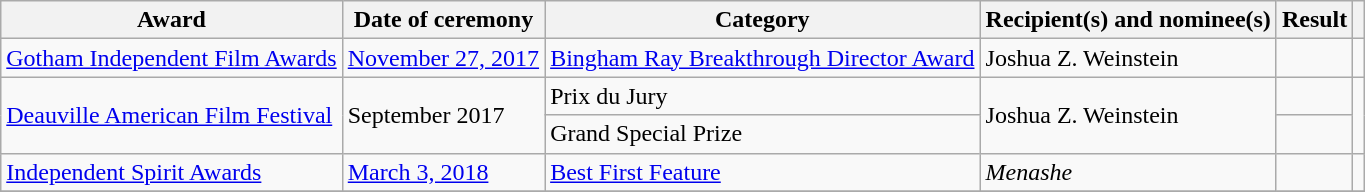<table class="wikitable plainrowheaders sortable">
<tr>
<th scope="col">Award</th>
<th scope="col">Date of ceremony</th>
<th scope="col">Category</th>
<th scope="col">Recipient(s) and nominee(s)</th>
<th scope="col">Result</th>
<th scope="col" class="unsortable"></th>
</tr>
<tr>
<td><a href='#'>Gotham Independent Film Awards</a></td>
<td><a href='#'>November 27, 2017</a></td>
<td><a href='#'>Bingham Ray Breakthrough Director Award</a></td>
<td>Joshua Z. Weinstein</td>
<td></td>
<td style="text-align:center;"></td>
</tr>
<tr>
<td rowspan="2"><a href='#'>Deauville American Film Festival</a></td>
<td rowspan="2">September 2017</td>
<td>Prix du Jury</td>
<td rowspan="2">Joshua Z. Weinstein</td>
<td></td>
<td rowspan="2" style="text-align:center;"></td>
</tr>
<tr>
<td>Grand Special Prize</td>
<td></td>
</tr>
<tr>
<td><a href='#'>Independent Spirit Awards</a></td>
<td><a href='#'>March 3, 2018</a></td>
<td><a href='#'>Best First Feature</a></td>
<td><em>Menashe</em></td>
<td></td>
<td style="text-align:center;"></td>
</tr>
<tr>
</tr>
</table>
